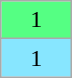<table class="wikitable" style="text-align:center;">
<tr>
<td bgcolor="#55FF83" width="40">1</td>
</tr>
<tr>
<td bgcolor="#87E6FF" width="40">1</td>
</tr>
</table>
